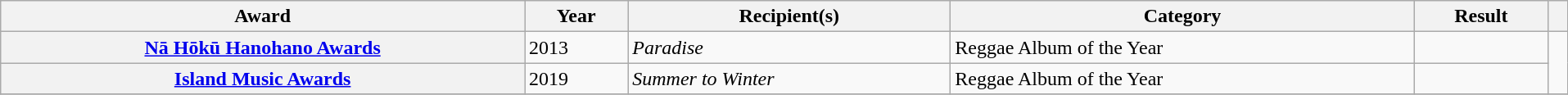<table class="wikitable sortable plainrowheaders" style="width: 101%;">
<tr>
<th scope="col">Award</th>
<th scope="col">Year</th>
<th scope="col">Recipient(s)</th>
<th scope="col">Category</th>
<th scope="col">Result</th>
<th scope="col" class="unsortable"></th>
</tr>
<tr>
<th scope="row"><a href='#'>Nā Hōkū Hanohano Awards</a></th>
<td>2013</td>
<td><em>Paradise</em></td>
<td>Reggae Album of the Year</td>
<td></td>
<td rowspan="2" align=center></td>
</tr>
<tr>
<th scope="row"><a href='#'>Island Music Awards</a></th>
<td>2019</td>
<td><em>Summer to Winter</em></td>
<td>Reggae Album of the Year</td>
<td></td>
</tr>
<tr>
</tr>
</table>
